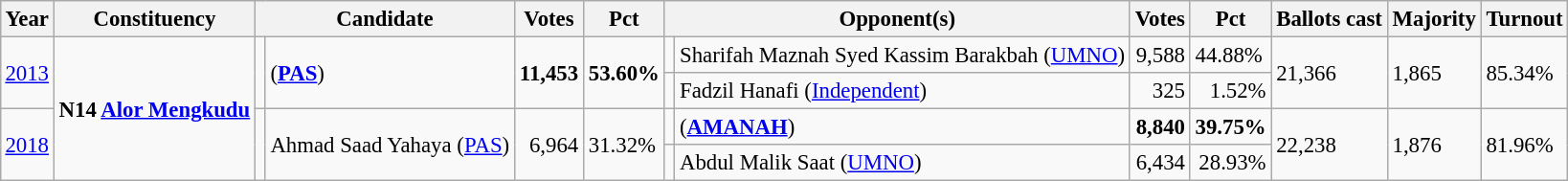<table class="wikitable" style="margin:0.5em ; font-size:95%">
<tr>
<th>Year</th>
<th>Constituency</th>
<th colspan=2>Candidate</th>
<th>Votes</th>
<th>Pct</th>
<th colspan=2>Opponent(s)</th>
<th>Votes</th>
<th>Pct</th>
<th>Ballots cast</th>
<th>Majority</th>
<th>Turnout</th>
</tr>
<tr>
<td rowspan=2><a href='#'>2013</a></td>
<td rowspan="4"><strong>N14 <a href='#'>Alor Mengkudu</a></strong></td>
<td rowspan=2 ></td>
<td rowspan=2> (<a href='#'><strong>PAS</strong></a>)</td>
<td rowspan=2 align=right><strong>11,453</strong></td>
<td rowspan=2><strong>53.60%</strong></td>
<td></td>
<td>Sharifah Maznah Syed Kassim Barakbah (<a href='#'>UMNO</a>)</td>
<td align=right>9,588</td>
<td>44.88%</td>
<td rowspan=2>21,366</td>
<td rowspan=2>1,865</td>
<td rowspan=2>85.34%</td>
</tr>
<tr>
<td></td>
<td>Fadzil Hanafi (<a href='#'>Independent</a>)</td>
<td align=right>325</td>
<td align=right>1.52%</td>
</tr>
<tr>
<td rowspan="2"><a href='#'>2018</a></td>
<td rowspan=2 ></td>
<td rowspan=2>Ahmad Saad Yahaya (<a href='#'>PAS</a>)</td>
<td rowspan="2" align="right">6,964</td>
<td rowspan="2">31.32%</td>
<td></td>
<td> (<a href='#'><strong>AMANAH</strong></a>)</td>
<td align="right"><strong>8,840</strong></td>
<td><strong>39.75%</strong></td>
<td rowspan="2">22,238</td>
<td rowspan="2">1,876</td>
<td rowspan="2">81.96%</td>
</tr>
<tr>
<td></td>
<td>Abdul Malik Saat (<a href='#'>UMNO</a>)</td>
<td align="right">6,434</td>
<td align="right">28.93%</td>
</tr>
</table>
